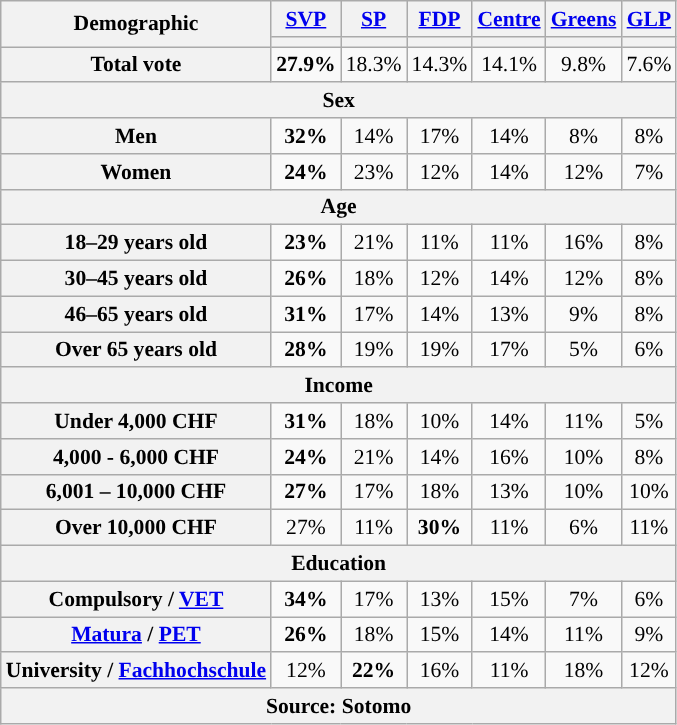<table class="wikitable" style="font-size:90%; text-align:center">
<tr>
<th rowspan=2>Demographic</th>
<th><a href='#'>SVP</a></th>
<th><a href='#'>SP</a></th>
<th><a href='#'>FDP</a></th>
<th><a href='#'>Centre</a></th>
<th><a href='#'>Greens</a></th>
<th><a href='#'>GLP</a></th>
</tr>
<tr>
<th style="background:"></th>
<th style="background:"></th>
<th style="background:"></th>
<th style="background:"></th>
<th style="background:"></th>
<th style="background:"></th>
</tr>
<tr>
<th>Total vote</th>
<td style="background:#"><strong>27.9%</strong></td>
<td>18.3%</td>
<td>14.3%</td>
<td>14.1%</td>
<td>9.8%</td>
<td>7.6%</td>
</tr>
<tr>
<th colspan=7>Sex</th>
</tr>
<tr>
<th>Men</th>
<td style="background:#"><strong>32%</strong></td>
<td>14%</td>
<td>17%</td>
<td>14%</td>
<td>8%</td>
<td>8%</td>
</tr>
<tr>
<th>Women</th>
<td style="background:#"><strong>24%</strong></td>
<td>23%</td>
<td>12%</td>
<td>14%</td>
<td>12%</td>
<td>7%</td>
</tr>
<tr>
<th colspan=7>Age</th>
</tr>
<tr>
<th>18–29 years old</th>
<td style="background:#"><strong>23%</strong></td>
<td>21%</td>
<td>11%</td>
<td>11%</td>
<td>16%</td>
<td>8%</td>
</tr>
<tr>
<th>30–45 years old</th>
<td style="background:#"><strong>26%</strong></td>
<td>18%</td>
<td>12%</td>
<td>14%</td>
<td>12%</td>
<td>8%</td>
</tr>
<tr>
<th>46–65 years old</th>
<td style="background:#"><strong>31%</strong></td>
<td>17%</td>
<td>14%</td>
<td>13%</td>
<td>9%</td>
<td>8%</td>
</tr>
<tr>
<th>Over 65 years old</th>
<td style="background:#"><strong>28%</strong></td>
<td>19%</td>
<td>19%</td>
<td>17%</td>
<td>5%</td>
<td>6%</td>
</tr>
<tr>
<th colspan=7>Income</th>
</tr>
<tr>
<th>Under 4,000 CHF</th>
<td style="background:#"><strong>31%</strong></td>
<td>18%</td>
<td>10%</td>
<td>14%</td>
<td>11%</td>
<td>5%</td>
</tr>
<tr>
<th>4,000 - 6,000 CHF</th>
<td style="background:#"><strong>24%</strong></td>
<td>21%</td>
<td>14%</td>
<td>16%</td>
<td>10%</td>
<td>8%</td>
</tr>
<tr>
<th>6,001 – 10,000 CHF</th>
<td style="background:#"><strong>27%</strong></td>
<td>17%</td>
<td>18%</td>
<td>13%</td>
<td>10%</td>
<td>10%</td>
</tr>
<tr>
<th>Over 10,000 CHF</th>
<td>27%</td>
<td>11%</td>
<td style="background:#"><strong>30%</strong></td>
<td>11%</td>
<td>6%</td>
<td>11%</td>
</tr>
<tr>
<th colspan=7>Education</th>
</tr>
<tr>
<th>Compulsory / <a href='#'>VET</a></th>
<td style="background:#"><strong>34%</strong></td>
<td>17%</td>
<td>13%</td>
<td>15%</td>
<td>7%</td>
<td>6%</td>
</tr>
<tr>
<th><a href='#'>Matura</a> / <a href='#'>PET</a></th>
<td style="background:#"><strong>26%</strong></td>
<td>18%</td>
<td>15%</td>
<td>14%</td>
<td>11%</td>
<td>9%</td>
</tr>
<tr>
<th>University / <a href='#'>Fachhochschule</a></th>
<td>12%</td>
<td style="background:#"><strong>22%</strong></td>
<td>16%</td>
<td>11%</td>
<td>18%</td>
<td>12%</td>
</tr>
<tr>
<th colspan=11>Source: Sotomo</th>
</tr>
</table>
